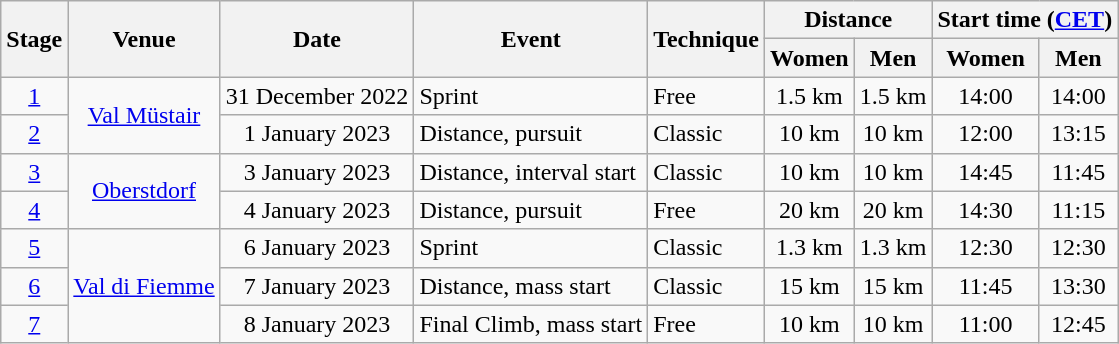<table class="wikitable">
<tr>
<th rowspan=2>Stage</th>
<th rowspan=2>Venue</th>
<th rowspan=2>Date</th>
<th rowspan=2>Event</th>
<th rowspan=2>Technique</th>
<th colspan=2>Distance</th>
<th colspan=2>Start time (<a href='#'>CET</a>)</th>
</tr>
<tr>
<th>Women</th>
<th>Men</th>
<th>Women</th>
<th>Men</th>
</tr>
<tr align="center">
<td><a href='#'>1</a></td>
<td rowspan=2 align="center"><a href='#'>Val Müstair</a> </td>
<td>31 December 2022</td>
<td align="left">Sprint</td>
<td align="left">Free</td>
<td>1.5 km</td>
<td>1.5 km</td>
<td>14:00</td>
<td>14:00</td>
</tr>
<tr align="center">
<td><a href='#'>2</a></td>
<td>1 January 2023</td>
<td align="left">Distance, pursuit</td>
<td align="left">Classic</td>
<td>10 km</td>
<td>10 km</td>
<td>12:00</td>
<td>13:15</td>
</tr>
<tr align="center">
<td><a href='#'>3</a></td>
<td rowspan=2 align="center"><a href='#'>Oberstdorf</a> </td>
<td>3 January 2023</td>
<td align="left">Distance, interval start</td>
<td align="left">Classic</td>
<td>10 km</td>
<td>10 km</td>
<td>14:45</td>
<td>11:45</td>
</tr>
<tr align="center">
<td><a href='#'>4</a></td>
<td>4 January 2023</td>
<td align="left">Distance, pursuit</td>
<td align="left">Free</td>
<td>20 km</td>
<td>20 km</td>
<td>14:30</td>
<td>11:15</td>
</tr>
<tr align="center">
<td><a href='#'>5</a></td>
<td rowspan=3 align="center"><a href='#'>Val di Fiemme</a> </td>
<td>6 January 2023</td>
<td align="left">Sprint</td>
<td align="left">Classic</td>
<td>1.3 km</td>
<td>1.3 km</td>
<td>12:30</td>
<td>12:30</td>
</tr>
<tr align="center">
<td><a href='#'>6</a></td>
<td>7 January 2023</td>
<td align="left">Distance, mass start</td>
<td align="left">Classic</td>
<td>15 km</td>
<td>15 km</td>
<td>11:45</td>
<td>13:30</td>
</tr>
<tr align="center">
<td><a href='#'>7</a></td>
<td>8 January 2023</td>
<td align="left">Final Climb, mass start</td>
<td align="left">Free</td>
<td>10 km</td>
<td>10 km</td>
<td>11:00</td>
<td>12:45</td>
</tr>
</table>
